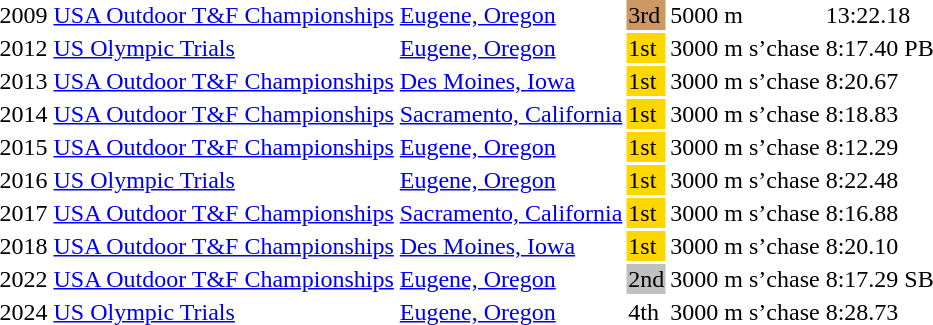<table>
<tr>
<td>2009</td>
<td><a href='#'>USA Outdoor T&F Championships</a></td>
<td><a href='#'>Eugene, Oregon</a></td>
<td bgcolor=cc9966>3rd</td>
<td>5000 m</td>
<td>13:22.18 </td>
</tr>
<tr>
<td>2012</td>
<td><a href='#'>US Olympic Trials</a></td>
<td><a href='#'>Eugene, Oregon</a></td>
<td bgcolor=gold>1st</td>
<td>3000 m s’chase</td>
<td>8:17.40 PB</td>
</tr>
<tr>
<td>2013</td>
<td><a href='#'>USA Outdoor T&F Championships</a></td>
<td><a href='#'>Des Moines, Iowa</a></td>
<td bgcolor=gold>1st</td>
<td>3000 m s’chase</td>
<td>8:20.67</td>
</tr>
<tr>
<td>2014</td>
<td><a href='#'>USA Outdoor T&F Championships</a></td>
<td><a href='#'>Sacramento, California</a></td>
<td bgcolor=gold>1st</td>
<td>3000 m s’chase</td>
<td>8:18.83</td>
</tr>
<tr>
<td>2015</td>
<td><a href='#'>USA Outdoor T&F Championships</a></td>
<td><a href='#'>Eugene, Oregon</a></td>
<td bgcolor=gold>1st</td>
<td>3000 m s’chase</td>
<td>8:12.29 </td>
</tr>
<tr>
<td>2016</td>
<td><a href='#'>US Olympic Trials</a></td>
<td><a href='#'>Eugene, Oregon</a></td>
<td bgcolor=gold>1st</td>
<td>3000 m s’chase</td>
<td>8:22.48</td>
</tr>
<tr>
<td>2017</td>
<td><a href='#'>USA Outdoor T&F Championships</a></td>
<td><a href='#'>Sacramento, California</a></td>
<td bgcolor=gold>1st</td>
<td>3000 m s’chase</td>
<td>8:16.88 </td>
</tr>
<tr>
<td>2018</td>
<td><a href='#'>USA Outdoor T&F Championships</a></td>
<td><a href='#'>Des Moines, Iowa</a></td>
<td bgcolor=gold>1st</td>
<td>3000 m s’chase</td>
<td>8:20.10</td>
</tr>
<tr>
<td>2022</td>
<td><a href='#'>USA Outdoor T&F Championships</a></td>
<td><a href='#'>Eugene, Oregon</a></td>
<td bgcolor=silver>2nd</td>
<td>3000 m s’chase</td>
<td>8:17.29 SB</td>
</tr>
<tr>
<td>2024</td>
<td><a href='#'>US Olympic Trials</a></td>
<td><a href='#'>Eugene, Oregon</a></td>
<td>4th</td>
<td>3000 m s’chase</td>
<td>8:28.73</td>
</tr>
</table>
